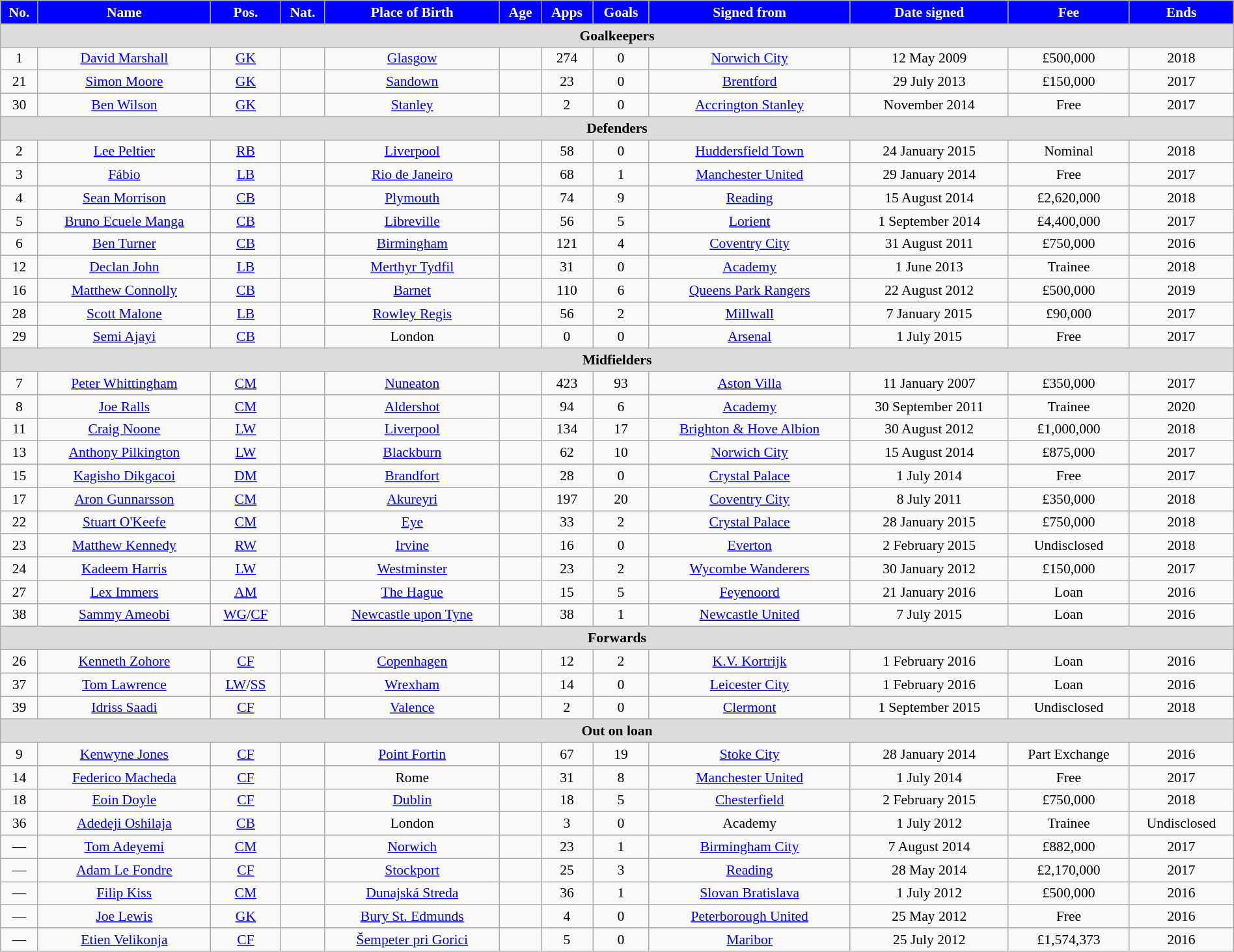<table class="wikitable" style="text-align:center; font-size:90%; width:100%;">
<tr>
<th style="background:blue; color:white; text-align:center;">No.</th>
<th style="background:blue; color:white; text-align:center;">Name</th>
<th style="background:blue; color:white; text-align:center;">Pos.</th>
<th style="background:blue; color:white; text-align:center;">Nat.</th>
<th style="background:blue; color:white; text-align:center;">Place of Birth</th>
<th style="background:blue; color:white; text-align:center;">Age</th>
<th style="background:blue; color:white; text-align:center;">Apps</th>
<th style="background:blue; color:white; text-align:center;">Goals</th>
<th style="background:blue; color:white; text-align:center;">Signed from</th>
<th style="background:blue; color:white; text-align:center;">Date signed</th>
<th style="background:blue; color:white; text-align:center;">Fee</th>
<th style="background:blue; color:white; text-align:center;">Ends</th>
</tr>
<tr>
<th colspan="14" style="background:#dcdcdc; text-align:center;">Goalkeepers</th>
</tr>
<tr>
<td>1</td>
<td><a href='#'>David Marshall</a></td>
<td><a href='#'>GK</a></td>
<td></td>
<td><a href='#'>Glasgow</a></td>
<td></td>
<td>274</td>
<td>0</td>
<td><a href='#'>Norwich City</a></td>
<td>12 May 2009</td>
<td>£500,000</td>
<td>2018</td>
</tr>
<tr>
<td>21</td>
<td><a href='#'>Simon Moore</a></td>
<td><a href='#'>GK</a></td>
<td></td>
<td><a href='#'>Sandown</a></td>
<td></td>
<td>23</td>
<td>0</td>
<td><a href='#'>Brentford</a></td>
<td>29 July 2013</td>
<td>£150,000</td>
<td>2017</td>
</tr>
<tr>
<td>30</td>
<td><a href='#'>Ben Wilson</a></td>
<td><a href='#'>GK</a></td>
<td></td>
<td><a href='#'>Stanley</a></td>
<td></td>
<td>2</td>
<td>0</td>
<td><a href='#'>Accrington Stanley</a></td>
<td>November 2014</td>
<td>Free</td>
<td>2017</td>
</tr>
<tr>
<th colspan="14" style="background:#dcdcdc; text-align:center;">Defenders</th>
</tr>
<tr>
<td>2</td>
<td><a href='#'>Lee Peltier</a></td>
<td><a href='#'>RB</a></td>
<td></td>
<td><a href='#'>Liverpool</a></td>
<td></td>
<td>58</td>
<td>0</td>
<td><a href='#'>Huddersfield Town</a></td>
<td>24 January 2015</td>
<td>Nominal</td>
<td>2018</td>
</tr>
<tr>
<td>3</td>
<td><a href='#'>Fábio</a></td>
<td><a href='#'>LB</a></td>
<td></td>
<td><a href='#'>Rio de Janeiro</a></td>
<td></td>
<td>68</td>
<td>1</td>
<td><a href='#'>Manchester United</a></td>
<td>29 January 2014</td>
<td>Free</td>
<td>2017</td>
</tr>
<tr>
<td>4</td>
<td><a href='#'>Sean Morrison</a></td>
<td><a href='#'>CB</a></td>
<td></td>
<td><a href='#'>Plymouth</a></td>
<td></td>
<td>74</td>
<td>9</td>
<td><a href='#'>Reading</a></td>
<td>15 August 2014</td>
<td>£2,620,000</td>
<td>2018</td>
</tr>
<tr>
<td>5</td>
<td><a href='#'>Bruno Ecuele Manga</a></td>
<td><a href='#'>CB</a></td>
<td></td>
<td><a href='#'>Libreville</a></td>
<td></td>
<td>56</td>
<td>5</td>
<td><a href='#'>Lorient</a></td>
<td>1 September 2014</td>
<td>£4,400,000</td>
<td>2017</td>
</tr>
<tr>
<td>6</td>
<td><a href='#'>Ben Turner</a></td>
<td><a href='#'>CB</a></td>
<td></td>
<td><a href='#'>Birmingham</a></td>
<td></td>
<td>121</td>
<td>4</td>
<td><a href='#'>Coventry City</a></td>
<td>31 August 2011</td>
<td>£750,000</td>
<td>2016</td>
</tr>
<tr>
<td>12</td>
<td><a href='#'>Declan John</a></td>
<td><a href='#'>LB</a></td>
<td></td>
<td><a href='#'>Merthyr Tydfil</a></td>
<td></td>
<td>31</td>
<td>0</td>
<td><a href='#'>Academy</a></td>
<td>1 June 2013</td>
<td>Trainee</td>
<td>2018</td>
</tr>
<tr>
<td>16</td>
<td><a href='#'>Matthew Connolly</a></td>
<td><a href='#'>CB</a></td>
<td></td>
<td><a href='#'>Barnet</a></td>
<td></td>
<td>110</td>
<td>6</td>
<td><a href='#'>Queens Park Rangers</a></td>
<td>22 August 2012</td>
<td>£500,000</td>
<td>2019</td>
</tr>
<tr>
<td>28</td>
<td><a href='#'>Scott Malone</a></td>
<td><a href='#'>LB</a></td>
<td></td>
<td><a href='#'>Rowley Regis</a></td>
<td></td>
<td>56</td>
<td>2</td>
<td><a href='#'>Millwall</a></td>
<td>7 January 2015</td>
<td>£90,000</td>
<td>2017</td>
</tr>
<tr>
<td>29</td>
<td><a href='#'>Semi Ajayi</a></td>
<td><a href='#'>CB</a></td>
<td> </td>
<td>London</td>
<td></td>
<td>0</td>
<td>0</td>
<td><a href='#'>Arsenal</a></td>
<td>1 July 2015</td>
<td>Free</td>
<td>2017</td>
</tr>
<tr>
<th colspan="14" style="background:#dcdcdc; text-align:center;">Midfielders</th>
</tr>
<tr>
<td>7</td>
<td><a href='#'>Peter Whittingham</a></td>
<td><a href='#'>CM</a></td>
<td></td>
<td><a href='#'>Nuneaton</a></td>
<td></td>
<td>423</td>
<td>93</td>
<td><a href='#'>Aston Villa</a></td>
<td>11 January 2007</td>
<td>£350,000</td>
<td>2017</td>
</tr>
<tr>
<td>8</td>
<td><a href='#'>Joe Ralls</a></td>
<td><a href='#'>CM</a></td>
<td></td>
<td><a href='#'>Aldershot</a></td>
<td></td>
<td>94</td>
<td>6</td>
<td><a href='#'>Academy</a></td>
<td>30 September 2011</td>
<td>Trainee</td>
<td>2020</td>
</tr>
<tr>
<td>11</td>
<td><a href='#'>Craig Noone</a></td>
<td><a href='#'>LW</a></td>
<td></td>
<td><a href='#'>Liverpool</a></td>
<td></td>
<td>134</td>
<td>17</td>
<td><a href='#'>Brighton & Hove Albion</a></td>
<td>30 August 2012</td>
<td>£1,000,000</td>
<td>2018</td>
</tr>
<tr>
<td>13</td>
<td><a href='#'>Anthony Pilkington</a></td>
<td><a href='#'>LW</a></td>
<td> </td>
<td><a href='#'>Blackburn</a></td>
<td></td>
<td>62</td>
<td>10</td>
<td><a href='#'>Norwich City</a></td>
<td>15 August 2014</td>
<td>£875,000</td>
<td>2017</td>
</tr>
<tr>
<td>15</td>
<td><a href='#'>Kagisho Dikgacoi</a></td>
<td><a href='#'>DM</a></td>
<td></td>
<td><a href='#'>Brandfort</a></td>
<td></td>
<td>28</td>
<td>0</td>
<td><a href='#'>Crystal Palace</a></td>
<td>1 July 2014</td>
<td>Free</td>
<td>2017</td>
</tr>
<tr>
<td>17</td>
<td><a href='#'>Aron Gunnarsson</a></td>
<td><a href='#'>CM</a></td>
<td></td>
<td><a href='#'>Akureyri</a></td>
<td></td>
<td>197</td>
<td>20</td>
<td><a href='#'>Coventry City</a></td>
<td>8 July 2011</td>
<td>£350,000</td>
<td>2018</td>
</tr>
<tr>
<td>22</td>
<td><a href='#'>Stuart O'Keefe</a></td>
<td><a href='#'>CM</a></td>
<td></td>
<td><a href='#'>Eye</a></td>
<td></td>
<td>33</td>
<td>2</td>
<td><a href='#'>Crystal Palace</a></td>
<td>28 January 2015</td>
<td>£750,000</td>
<td>2018</td>
</tr>
<tr>
<td>23</td>
<td><a href='#'>Matthew Kennedy</a></td>
<td><a href='#'>RW</a></td>
<td></td>
<td><a href='#'>Irvine</a></td>
<td></td>
<td>16</td>
<td>0</td>
<td><a href='#'>Everton</a></td>
<td>2 February 2015</td>
<td>Undisclosed</td>
<td>2018</td>
</tr>
<tr>
<td>24</td>
<td><a href='#'>Kadeem Harris</a></td>
<td><a href='#'>LW</a></td>
<td></td>
<td><a href='#'>Westminster</a></td>
<td></td>
<td>23</td>
<td>2</td>
<td><a href='#'>Wycombe Wanderers</a></td>
<td>30 January 2012</td>
<td>£150,000</td>
<td>2017</td>
</tr>
<tr>
<td>27</td>
<td><a href='#'>Lex Immers</a></td>
<td><a href='#'>AM</a></td>
<td></td>
<td><a href='#'>The Hague</a></td>
<td></td>
<td>15</td>
<td>5</td>
<td><a href='#'>Feyenoord</a></td>
<td>21 January 2016</td>
<td>Loan</td>
<td>2016</td>
</tr>
<tr>
<td>38</td>
<td><a href='#'>Sammy Ameobi</a></td>
<td><a href='#'>WG</a>/<a href='#'>CF</a></td>
<td> </td>
<td><a href='#'>Newcastle upon Tyne</a></td>
<td></td>
<td>38</td>
<td>1</td>
<td><a href='#'>Newcastle United</a></td>
<td>7 July 2015</td>
<td>Loan</td>
<td>2016</td>
</tr>
<tr>
<th colspan="14" style="background:#dcdcdc; text-align:center;">Forwards</th>
</tr>
<tr>
<td>26</td>
<td><a href='#'>Kenneth Zohore</a></td>
<td><a href='#'>CF</a></td>
<td></td>
<td><a href='#'>Copenhagen</a></td>
<td></td>
<td>12</td>
<td>2</td>
<td><a href='#'>K.V. Kortrijk</a></td>
<td>1 February 2016</td>
<td>Loan</td>
<td>2016</td>
</tr>
<tr>
<td>37</td>
<td><a href='#'>Tom Lawrence</a></td>
<td><a href='#'>LW</a>/<a href='#'>SS</a></td>
<td></td>
<td><a href='#'>Wrexham</a></td>
<td></td>
<td>14</td>
<td>0</td>
<td><a href='#'>Leicester City</a></td>
<td>1 February 2016</td>
<td>Loan</td>
<td>2016</td>
</tr>
<tr>
<td>39</td>
<td><a href='#'>Idriss Saadi</a></td>
<td><a href='#'>CF</a></td>
<td></td>
<td><a href='#'>Valence</a></td>
<td></td>
<td>2</td>
<td>0</td>
<td><a href='#'>Clermont</a></td>
<td>1 September 2015</td>
<td>Undisclosed</td>
<td>2018</td>
</tr>
<tr>
<th colspan="14" style="background:#dcdcdc; text-align:center;">Out on loan</th>
</tr>
<tr>
<td>9</td>
<td><a href='#'>Kenwyne Jones</a></td>
<td><a href='#'>CF</a></td>
<td></td>
<td><a href='#'>Point Fortin</a></td>
<td></td>
<td>67</td>
<td>19</td>
<td><a href='#'>Stoke City</a></td>
<td>28 January 2014</td>
<td>Part Exchange</td>
<td>2016</td>
</tr>
<tr>
<td>14</td>
<td><a href='#'>Federico Macheda</a></td>
<td><a href='#'>CF</a></td>
<td></td>
<td>Rome</td>
<td></td>
<td>31</td>
<td>8</td>
<td><a href='#'>Manchester United</a></td>
<td>1 July 2014</td>
<td>Free</td>
<td>2017</td>
</tr>
<tr>
<td>18</td>
<td><a href='#'>Eoin Doyle</a></td>
<td><a href='#'>CF</a></td>
<td></td>
<td><a href='#'>Dublin</a></td>
<td></td>
<td>18</td>
<td>5</td>
<td><a href='#'>Chesterfield</a></td>
<td>2 February 2015</td>
<td>£750,000</td>
<td>2018</td>
</tr>
<tr>
<td>36</td>
<td><a href='#'>Adedeji Oshilaja</a></td>
<td><a href='#'>CB</a></td>
<td></td>
<td>London</td>
<td></td>
<td>3</td>
<td>0</td>
<td>Academy</td>
<td>1 July 2012</td>
<td>Trainee</td>
<td>Undisclosed</td>
</tr>
<tr>
<td>—</td>
<td><a href='#'>Tom Adeyemi</a></td>
<td><a href='#'>CM</a></td>
<td></td>
<td><a href='#'>Norwich</a></td>
<td></td>
<td>23</td>
<td>1</td>
<td><a href='#'>Birmingham City</a></td>
<td>7 August 2014</td>
<td>£882,000</td>
<td>2017</td>
</tr>
<tr>
<td>—</td>
<td><a href='#'>Adam Le Fondre</a></td>
<td><a href='#'>CF</a></td>
<td></td>
<td><a href='#'>Stockport</a></td>
<td></td>
<td>25</td>
<td>3</td>
<td><a href='#'>Reading</a></td>
<td>28 May 2014</td>
<td>£2,170,000</td>
<td>2017</td>
</tr>
<tr>
<td>—</td>
<td><a href='#'>Filip Kiss</a></td>
<td><a href='#'>CM</a></td>
<td></td>
<td><a href='#'>Dunajská Streda</a></td>
<td></td>
<td>36</td>
<td>1</td>
<td><a href='#'>Slovan Bratislava</a></td>
<td>1 July 2012</td>
<td>£500,000</td>
<td>2016</td>
</tr>
<tr>
<td>—</td>
<td><a href='#'>Joe Lewis</a></td>
<td><a href='#'>GK</a></td>
<td></td>
<td><a href='#'>Bury St. Edmunds</a></td>
<td></td>
<td>4</td>
<td>0</td>
<td><a href='#'>Peterborough United</a></td>
<td>25 May 2012</td>
<td>Free</td>
<td>2016</td>
</tr>
<tr>
<td>—</td>
<td><a href='#'>Etien Velikonja</a></td>
<td><a href='#'>CF</a></td>
<td></td>
<td><a href='#'>Šempeter pri Gorici</a></td>
<td></td>
<td>5</td>
<td>0</td>
<td><a href='#'>Maribor</a></td>
<td>25 July 2012</td>
<td>£1,574,373</td>
<td>2016</td>
</tr>
</table>
